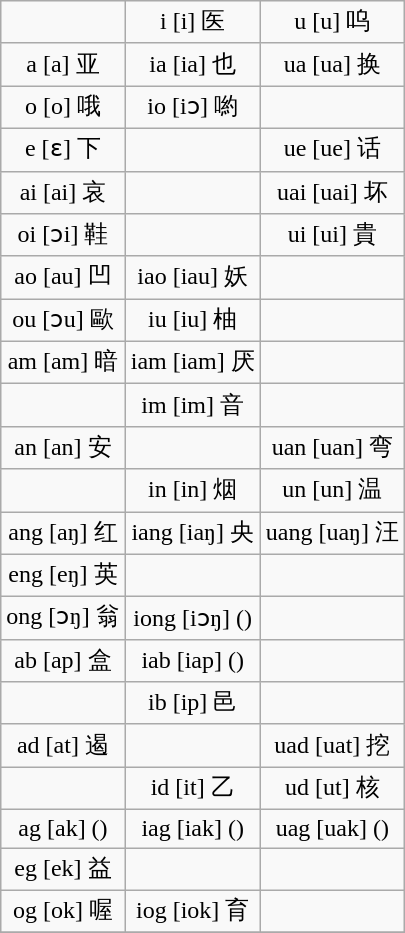<table class="wikitable" style="text-align:center;">
<tr>
<td></td>
<td>i [i] 医</td>
<td>u [u] 呜</td>
</tr>
<tr>
<td>a [a] 亚</td>
<td>ia [ia] 也</td>
<td>ua [ua] 换</td>
</tr>
<tr>
<td>o [o] 哦</td>
<td>io [iɔ] 喲</td>
<td></td>
</tr>
<tr>
<td>e [ɛ] 下</td>
<td></td>
<td>ue [ue] 话</td>
</tr>
<tr>
<td>ai [ai] 哀</td>
<td></td>
<td>uai [uai] 坏</td>
</tr>
<tr>
<td>oi [ɔi] 鞋</td>
<td></td>
<td>ui [ui] 貴</td>
</tr>
<tr>
<td>ao [au] 凹</td>
<td>iao [iau] 妖</td>
<td></td>
</tr>
<tr>
<td>ou [ɔu] 歐</td>
<td>iu [iu] 柚</td>
<td></td>
</tr>
<tr>
<td>am [am] 暗</td>
<td>iam [iam] 厌</td>
<td></td>
</tr>
<tr>
<td></td>
<td>im [im] 音</td>
<td></td>
</tr>
<tr>
<td>an [an] 安</td>
<td></td>
<td>uan [uan] 弯</td>
</tr>
<tr>
<td></td>
<td>in [in] 烟</td>
<td>un [un] 温</td>
</tr>
<tr>
<td>ang [aŋ] 红</td>
<td>iang [iaŋ] 央</td>
<td>uang [uaŋ] 汪</td>
</tr>
<tr>
<td>eng [eŋ] 英</td>
<td></td>
<td></td>
</tr>
<tr>
<td>ong [ɔŋ] 翁</td>
<td>iong [iɔŋ] ()</td>
<td></td>
</tr>
<tr>
<td>ab [ap] 盒</td>
<td>iab [iap] ()</td>
<td></td>
</tr>
<tr>
<td></td>
<td>ib [ip] 邑</td>
<td></td>
</tr>
<tr>
<td>ad [at] 遏</td>
<td></td>
<td>uad [uat] 挖</td>
</tr>
<tr>
<td></td>
<td>id [it] 乙</td>
<td>ud [ut] 核</td>
</tr>
<tr>
<td>ag [ak] ()</td>
<td>iag [iak] ()</td>
<td>uag [uak] ()</td>
</tr>
<tr>
<td>eg [ek] 益</td>
<td></td>
<td></td>
</tr>
<tr>
<td>og [ok] 喔</td>
<td>iog [iok] 育</td>
<td></td>
</tr>
<tr>
</tr>
</table>
